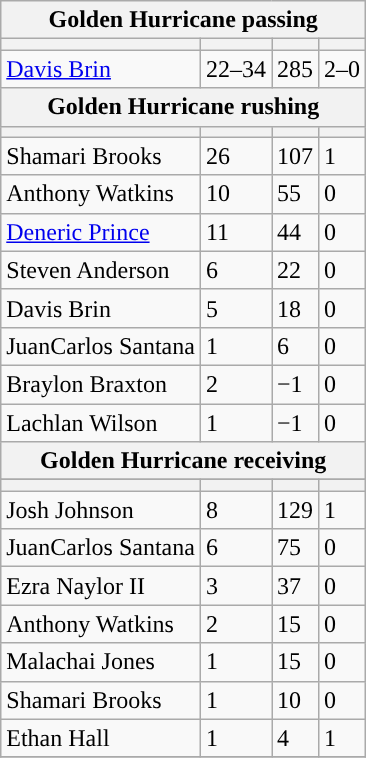<table class="wikitable plainrowheaders">
<tr>
<th colspan="6">Golden Hurricane passing</th>
</tr>
<tr>
<th scope="col"></th>
<th scope="col"></th>
<th scope="col"></th>
<th scope="col"></th>
</tr>
<tr>
<td><a href='#'>Davis Brin</a></td>
<td>22–34</td>
<td>285</td>
<td>2–0</td>
</tr>
<tr>
<th colspan="6">Golden Hurricane rushing</th>
</tr>
<tr>
<th scope="col"></th>
<th scope="col"></th>
<th scope="col"></th>
<th scope="col"></th>
</tr>
<tr>
<td>Shamari Brooks</td>
<td>26</td>
<td>107</td>
<td>1</td>
</tr>
<tr>
<td>Anthony Watkins</td>
<td>10</td>
<td>55</td>
<td>0</td>
</tr>
<tr>
<td><a href='#'>Deneric Prince</a></td>
<td>11</td>
<td>44</td>
<td>0</td>
</tr>
<tr>
<td>Steven Anderson</td>
<td>6</td>
<td>22</td>
<td>0</td>
</tr>
<tr>
<td>Davis Brin</td>
<td>5</td>
<td>18</td>
<td>0</td>
</tr>
<tr>
<td>JuanCarlos Santana</td>
<td>1</td>
<td>6</td>
<td>0</td>
</tr>
<tr>
<td>Braylon Braxton</td>
<td>2</td>
<td>−1</td>
<td>0</td>
</tr>
<tr>
<td>Lachlan Wilson</td>
<td>1</td>
<td>−1</td>
<td>0</td>
</tr>
<tr>
<th colspan="6">Golden Hurricane receiving</th>
</tr>
<tr>
</tr>
<tr>
<th scope="col"></th>
<th scope="col"></th>
<th scope="col"></th>
<th scope="col"></th>
</tr>
<tr>
<td>Josh Johnson</td>
<td>8</td>
<td>129</td>
<td>1</td>
</tr>
<tr>
<td>JuanCarlos Santana</td>
<td>6</td>
<td>75</td>
<td>0</td>
</tr>
<tr>
<td>Ezra Naylor II</td>
<td>3</td>
<td>37</td>
<td>0</td>
</tr>
<tr>
<td>Anthony Watkins</td>
<td>2</td>
<td>15</td>
<td>0</td>
</tr>
<tr>
<td>Malachai Jones</td>
<td>1</td>
<td>15</td>
<td>0</td>
</tr>
<tr>
<td>Shamari Brooks</td>
<td>1</td>
<td>10</td>
<td>0</td>
</tr>
<tr>
<td>Ethan Hall</td>
<td>1</td>
<td>4</td>
<td>1</td>
</tr>
<tr>
</tr>
</table>
